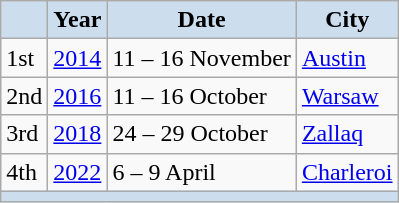<table class="wikitable" align="center">
<tr>
<th style="background-color: #CCDDEE;"></th>
<th style="background-color: #CCDDEE;">Year</th>
<th style="background-color: #CCDDEE;">Date</th>
<th style="background-color: #CCDDEE;">City</th>
</tr>
<tr>
<td>1st</td>
<td><a href='#'>2014</a></td>
<td>11 – 16 November</td>
<td> <a href='#'>Austin</a></td>
</tr>
<tr>
<td>2nd</td>
<td><a href='#'>2016</a></td>
<td>11 – 16 October</td>
<td> <a href='#'>Warsaw</a></td>
</tr>
<tr>
<td>3rd</td>
<td><a href='#'>2018</a></td>
<td>24 – 29 October</td>
<td> <a href='#'>Zallaq</a></td>
</tr>
<tr>
<td>4th</td>
<td><a href='#'>2022</a></td>
<td>6 – 9 April</td>
<td> <a href='#'>Charleroi</a></td>
</tr>
<tr bgcolor=CCDDEE>
<td colspan=4></td>
</tr>
</table>
